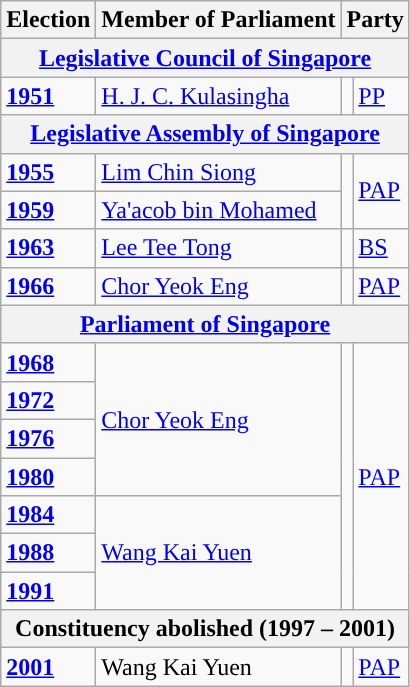<table class="wikitable">
<tr>
<th>Election</th>
<th>Member of Parliament</th>
<th colspan="2">Party</th>
</tr>
<tr>
<th colspan="4"><a href='#'>Legislative Council of Singapore</a></th>
</tr>
<tr>
<td><a href='#'><strong>1951</strong></a></td>
<td><a href='#'>H. J. C. Kulasingha</a></td>
<td></td>
<td><a href='#'>PP</a></td>
</tr>
<tr>
<th colspan="4"><a href='#'>Legislative Assembly of Singapore</a></th>
</tr>
<tr>
<td><a href='#'><strong>1955</strong></a></td>
<td><a href='#'>Lim Chin Siong</a></td>
<td rowspan="2"></td>
<td rowspan="2"><a href='#'>PAP</a></td>
</tr>
<tr>
<td><a href='#'><strong>1959</strong></a></td>
<td><a href='#'>Ya'acob bin Mohamed</a></td>
</tr>
<tr>
<td><a href='#'><strong>1963</strong></a></td>
<td><a href='#'>Lee Tee Tong</a></td>
<td></td>
<td><a href='#'>BS</a></td>
</tr>
<tr>
<td><a href='#'><strong>1966</strong></a></td>
<td><a href='#'>Chor Yeok Eng</a></td>
<td></td>
<td><a href='#'>PAP</a></td>
</tr>
<tr>
<th colspan="4"><a href='#'>Parliament of Singapore</a></th>
</tr>
<tr>
<td><a href='#'><strong>1968</strong></a></td>
<td rowspan="4"><a href='#'>Chor Yeok Eng</a></td>
<td rowspan="7"></td>
<td rowspan="7"><a href='#'>PAP</a></td>
</tr>
<tr>
<td><a href='#'><strong>1972</strong></a></td>
</tr>
<tr>
<td><a href='#'><strong>1976</strong></a></td>
</tr>
<tr>
<td><a href='#'><strong>1980</strong></a></td>
</tr>
<tr>
<td><a href='#'><strong>1984</strong></a></td>
<td rowspan="3"><a href='#'>Wang Kai Yuen</a></td>
</tr>
<tr>
<td><a href='#'><strong>1988</strong></a></td>
</tr>
<tr>
<td><a href='#'><strong>1991</strong></a></td>
</tr>
<tr>
<th colspan="4">Constituency abolished (1997 – 2001)</th>
</tr>
<tr>
<td><a href='#'><strong>2001</strong></a></td>
<td>Wang Kai Yuen</td>
<td></td>
<td><a href='#'>PAP</a></td>
</tr>
</table>
